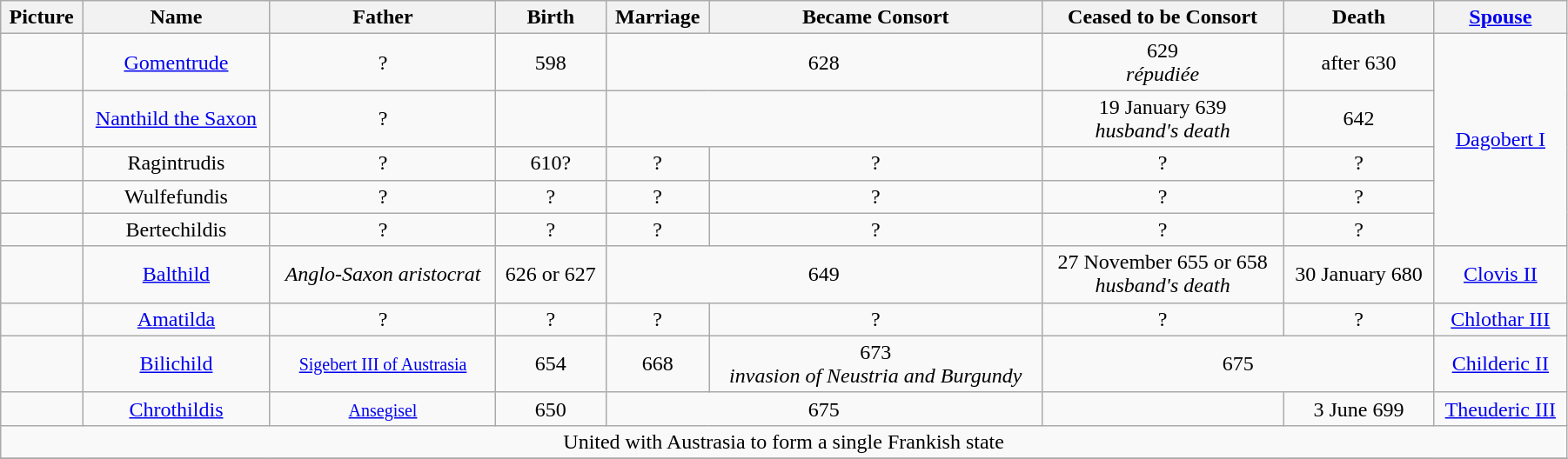<table width=95% class="wikitable">
<tr>
<th>Picture</th>
<th>Name</th>
<th>Father</th>
<th>Birth</th>
<th>Marriage</th>
<th>Became Consort</th>
<th>Ceased to be Consort</th>
<th>Death</th>
<th><a href='#'>Spouse</a></th>
</tr>
<tr>
<td align="center"></td>
<td align="center"><a href='#'>Gomentrude</a></td>
<td align="center">?</td>
<td align="center">598</td>
<td align="center" colspan="2">628</td>
<td align="center">629<br><em>répudiée</em></td>
<td align="center">after 630</td>
<td align="center" rowspan="5"><a href='#'>Dagobert I</a></td>
</tr>
<tr>
<td align="center"></td>
<td align="center"><a href='#'>Nanthild the Saxon</a></td>
<td align="center">?</td>
<td align="center"></td>
<td align="center" colspan="2"></td>
<td align="center">19 January 639<br><em>husband's death</em></td>
<td align="center">642</td>
</tr>
<tr>
<td align="center"></td>
<td align="center">Ragintrudis</td>
<td align="center">?</td>
<td align="center">610?</td>
<td align="center">?</td>
<td align="center">?</td>
<td align="center">?</td>
<td align="center">?</td>
</tr>
<tr>
<td align="center"></td>
<td align="center">Wulfefundis</td>
<td align="center">?</td>
<td align="center">?</td>
<td align="center">?</td>
<td align="center">?</td>
<td align="center">?</td>
<td align="center">?</td>
</tr>
<tr>
<td align="center"></td>
<td align="center">Bertechildis</td>
<td align="center">?</td>
<td align="center">?</td>
<td align="center">?</td>
<td align="center">?</td>
<td align="center">?</td>
<td align="center">?</td>
</tr>
<tr>
<td align="center"></td>
<td align="center"><a href='#'>Balthild</a></td>
<td align="center"><em>Anglo-Saxon aristocrat</em></td>
<td align="center">626 or 627</td>
<td align="center" colspan="2">649</td>
<td align="center">27 November 655 or 658<br><em>husband's death</em></td>
<td align="center">30 January 680</td>
<td align="center"><a href='#'>Clovis II</a></td>
</tr>
<tr>
<td align="center"></td>
<td align="center"><a href='#'>Amatilda</a></td>
<td align="center">?</td>
<td align="center">?</td>
<td align="center">?</td>
<td align="center">?</td>
<td align="center">?</td>
<td align="center">?</td>
<td align="center"><a href='#'>Chlothar III</a></td>
</tr>
<tr>
<td align="center"></td>
<td align="center"><a href='#'>Bilichild</a></td>
<td align="center"><small><a href='#'>Sigebert III of Austrasia</a></small></td>
<td align="center">654</td>
<td align="center">668</td>
<td align="center">673<br><em>invasion of Neustria and Burgundy</em></td>
<td align="center" colspan="2">675</td>
<td align="center"><a href='#'>Childeric II</a></td>
</tr>
<tr>
<td align="center"></td>
<td align="center"><a href='#'>Chrothildis</a></td>
<td align="center"><small><a href='#'>Ansegisel</a></small></td>
<td align="center">650</td>
<td align="center" colspan="2">675</td>
<td align="center"></td>
<td align="center">3 June 699</td>
<td align="center"><a href='#'>Theuderic III</a></td>
</tr>
<tr>
<td align="center" colspan="9">United with Austrasia to form a single Frankish state</td>
</tr>
<tr>
</tr>
</table>
